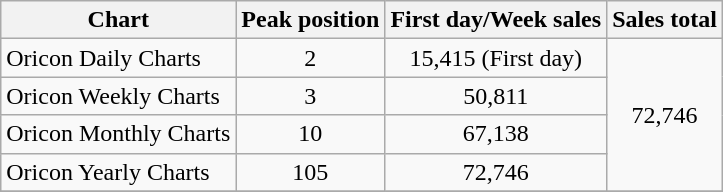<table class="wikitable">
<tr>
<th>Chart</th>
<th>Peak position</th>
<th>First day/Week sales</th>
<th>Sales total</th>
</tr>
<tr>
<td>Oricon Daily Charts</td>
<td align="center">2</td>
<td align="center">15,415 (First day)</td>
<td rowspan="4" align="center">72,746</td>
</tr>
<tr>
<td>Oricon Weekly Charts</td>
<td align="center">3</td>
<td align="center">50,811</td>
</tr>
<tr>
<td>Oricon Monthly Charts</td>
<td align="center">10</td>
<td align="center">67,138</td>
</tr>
<tr>
<td>Oricon Yearly Charts</td>
<td align="center">105</td>
<td align="center">72,746</td>
</tr>
<tr>
</tr>
</table>
